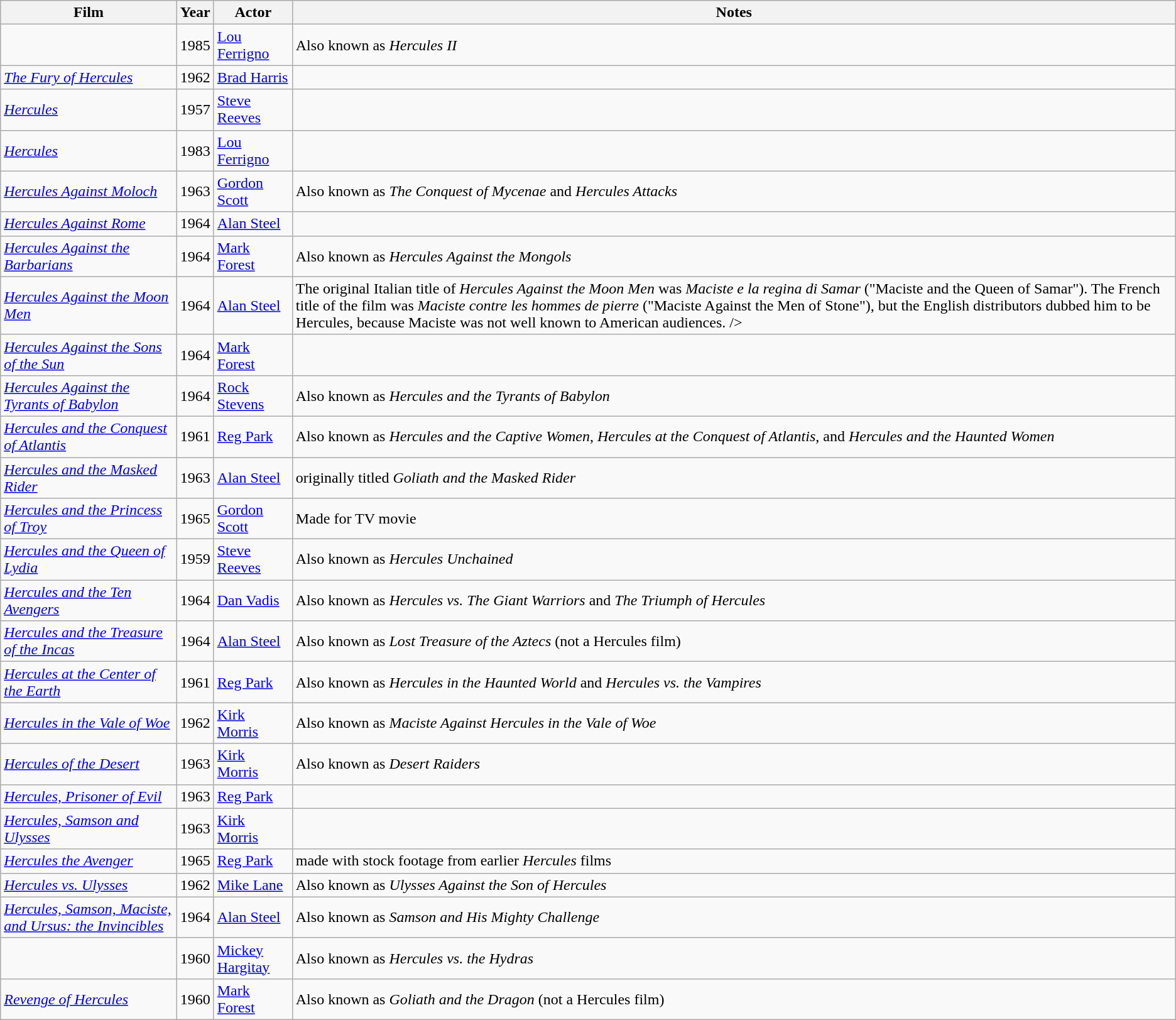<table class="wikitable sortable" border="1">
<tr>
<th scope="col">Film</th>
<th scope="col">Year</th>
<th scope="col">Actor</th>
<th scope "col" class="unsortable">Notes</th>
</tr>
<tr>
<td><em></em></td>
<td>1985</td>
<td><a href='#'>Lou Ferrigno</a></td>
<td>Also known as <em>Hercules II</em></td>
</tr>
<tr>
<td><em><a href='#'>The Fury of Hercules</a></em></td>
<td>1962</td>
<td><a href='#'>Brad Harris</a></td>
<td></td>
</tr>
<tr>
<td><em><a href='#'>Hercules</a></em></td>
<td>1957</td>
<td><a href='#'>Steve Reeves</a></td>
<td></td>
</tr>
<tr>
<td><em><a href='#'>Hercules</a></em></td>
<td>1983</td>
<td><a href='#'>Lou Ferrigno</a></td>
<td></td>
</tr>
<tr>
<td><em><a href='#'>Hercules Against Moloch</a></em></td>
<td>1963</td>
<td><a href='#'>Gordon Scott</a></td>
<td>Also known as <em>The Conquest of Mycenae</em> and <em>Hercules Attacks</em></td>
</tr>
<tr>
<td><em><a href='#'>Hercules Against Rome</a></em></td>
<td>1964</td>
<td><a href='#'>Alan Steel</a></td>
<td></td>
</tr>
<tr>
<td><em><a href='#'>Hercules Against the Barbarians</a></em></td>
<td>1964</td>
<td><a href='#'>Mark Forest</a></td>
<td>Also known as <em>Hercules Against the Mongols</em></td>
</tr>
<tr>
<td><em><a href='#'>Hercules Against the Moon Men</a></em></td>
<td>1964</td>
<td><a href='#'>Alan Steel</a></td>
<td>The original Italian title of <em>Hercules Against the Moon Men</em> was <em>Maciste e la regina di Samar</em> ("Maciste and the Queen of Samar"). The French title of the film was <em>Maciste contre les hommes de pierre</em> ("Maciste Against the Men of Stone"), but the English distributors dubbed him to be Hercules, because Maciste was not well known to American audiences. /></td>
</tr>
<tr>
<td><em><a href='#'>Hercules Against the Sons of the Sun</a></em></td>
<td>1964</td>
<td><a href='#'>Mark Forest</a></td>
<td></td>
</tr>
<tr>
<td><em><a href='#'>Hercules Against the Tyrants of Babylon</a></em></td>
<td>1964</td>
<td><a href='#'>Rock Stevens</a></td>
<td>Also known as <em>Hercules and the Tyrants of Babylon</em></td>
</tr>
<tr>
<td><em><a href='#'>Hercules and the Conquest of Atlantis</a></em></td>
<td>1961</td>
<td><a href='#'>Reg Park</a></td>
<td>Also known as <em>Hercules and the Captive Women</em>, <em>Hercules at the Conquest of Atlantis</em>, and <em>Hercules and the Haunted Women</em></td>
</tr>
<tr>
<td><em><a href='#'>Hercules and the Masked Rider</a></em></td>
<td>1963</td>
<td><a href='#'>Alan Steel</a></td>
<td>originally titled <em>Goliath and the Masked Rider</em> </td>
</tr>
<tr>
<td><em><a href='#'>Hercules and the Princess of Troy</a></em></td>
<td>1965</td>
<td><a href='#'>Gordon Scott</a></td>
<td>Made for TV movie</td>
</tr>
<tr>
<td><em><a href='#'>Hercules and the Queen of Lydia</a></em></td>
<td>1959</td>
<td><a href='#'>Steve Reeves</a></td>
<td>Also known as <em>Hercules Unchained</em></td>
</tr>
<tr>
<td><em><a href='#'>Hercules and the Ten Avengers</a></em></td>
<td>1964</td>
<td><a href='#'>Dan Vadis</a></td>
<td>Also known as <em>Hercules vs. The Giant Warriors</em> and <em>The Triumph of Hercules</em></td>
</tr>
<tr>
<td><em><a href='#'>Hercules and the Treasure of the Incas</a></em></td>
<td>1964</td>
<td><a href='#'>Alan Steel</a></td>
<td>Also known as <em>Lost Treasure of the Aztecs</em> (not a Hercules film)</td>
</tr>
<tr>
<td><em><a href='#'>Hercules at the Center of the Earth</a></em></td>
<td>1961</td>
<td><a href='#'>Reg Park</a></td>
<td>Also known as <em>Hercules in the Haunted World</em> and <em>Hercules vs. the Vampires</em></td>
</tr>
<tr>
<td><em><a href='#'>Hercules in the Vale of Woe</a></em></td>
<td>1962</td>
<td><a href='#'>Kirk Morris</a></td>
<td>Also known as <em>Maciste Against Hercules in the Vale of Woe</em></td>
</tr>
<tr>
<td><em><a href='#'>Hercules of the Desert</a></em></td>
<td>1963</td>
<td><a href='#'>Kirk Morris</a></td>
<td>Also known as <em>Desert Raiders</em></td>
</tr>
<tr>
<td><em><a href='#'>Hercules, Prisoner of Evil</a></em></td>
<td>1963</td>
<td><a href='#'>Reg Park</a></td>
<td></td>
</tr>
<tr>
<td><em><a href='#'>Hercules, Samson and Ulysses</a></em></td>
<td>1963</td>
<td><a href='#'>Kirk Morris</a></td>
<td></td>
</tr>
<tr>
<td><em><a href='#'>Hercules the Avenger</a></em></td>
<td>1965</td>
<td><a href='#'>Reg Park</a></td>
<td>made with stock footage from earlier <em>Hercules</em> films</td>
</tr>
<tr>
<td><em><a href='#'>Hercules vs. Ulysses</a></em></td>
<td>1962</td>
<td><a href='#'>Mike Lane</a></td>
<td>Also known as <em>Ulysses Against the Son of Hercules</em> </td>
</tr>
<tr>
<td><a href='#'><em>Hercules, Samson, Maciste, and Ursus: the Invincibles</em></a></td>
<td>1964</td>
<td><a href='#'>Alan Steel</a></td>
<td>Also known as <em>Samson and His Mighty Challenge</em></td>
</tr>
<tr>
<td><em></em></td>
<td>1960</td>
<td><a href='#'>Mickey Hargitay</a></td>
<td>Also known as <em>Hercules vs. the Hydras</em></td>
</tr>
<tr>
<td><a href='#'><em>Revenge of Hercules</em></a></td>
<td>1960</td>
<td><a href='#'>Mark Forest</a></td>
<td>Also known as <em>Goliath and the Dragon</em> (not a Hercules film)</td>
</tr>
</table>
